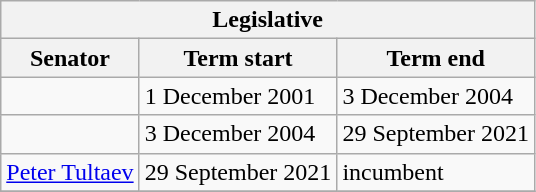<table class="wikitable sortable">
<tr>
<th colspan=3>Legislative</th>
</tr>
<tr>
<th>Senator</th>
<th>Term start</th>
<th>Term end</th>
</tr>
<tr>
<td></td>
<td>1 December 2001</td>
<td>3 December 2004</td>
</tr>
<tr>
<td></td>
<td>3 December 2004</td>
<td>29 September 2021</td>
</tr>
<tr>
<td><a href='#'>Peter Tultaev</a></td>
<td>29 September 2021</td>
<td>incumbent</td>
</tr>
<tr>
</tr>
</table>
